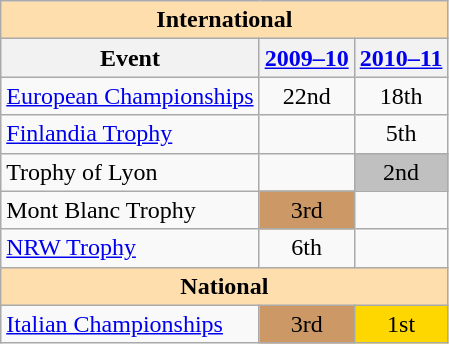<table class="wikitable" style="text-align:center">
<tr>
<th style="background-color: #ffdead; " colspan=3 align=center>International</th>
</tr>
<tr>
<th>Event</th>
<th><a href='#'>2009–10</a></th>
<th><a href='#'>2010–11</a></th>
</tr>
<tr>
<td align=left><a href='#'>European Championships</a></td>
<td>22nd</td>
<td>18th</td>
</tr>
<tr>
<td align=left><a href='#'>Finlandia Trophy</a></td>
<td></td>
<td>5th</td>
</tr>
<tr>
<td align=left>Trophy of Lyon</td>
<td></td>
<td bgcolor=silver>2nd</td>
</tr>
<tr>
<td align=left>Mont Blanc Trophy</td>
<td bgcolor=cc9966>3rd</td>
<td></td>
</tr>
<tr>
<td align=left><a href='#'>NRW Trophy</a></td>
<td>6th</td>
<td></td>
</tr>
<tr>
<th style="background-color: #ffdead; " colspan=3 align=center>National</th>
</tr>
<tr>
<td align=left><a href='#'>Italian Championships</a></td>
<td bgcolor=cc9966>3rd</td>
<td bgcolor=gold>1st</td>
</tr>
</table>
